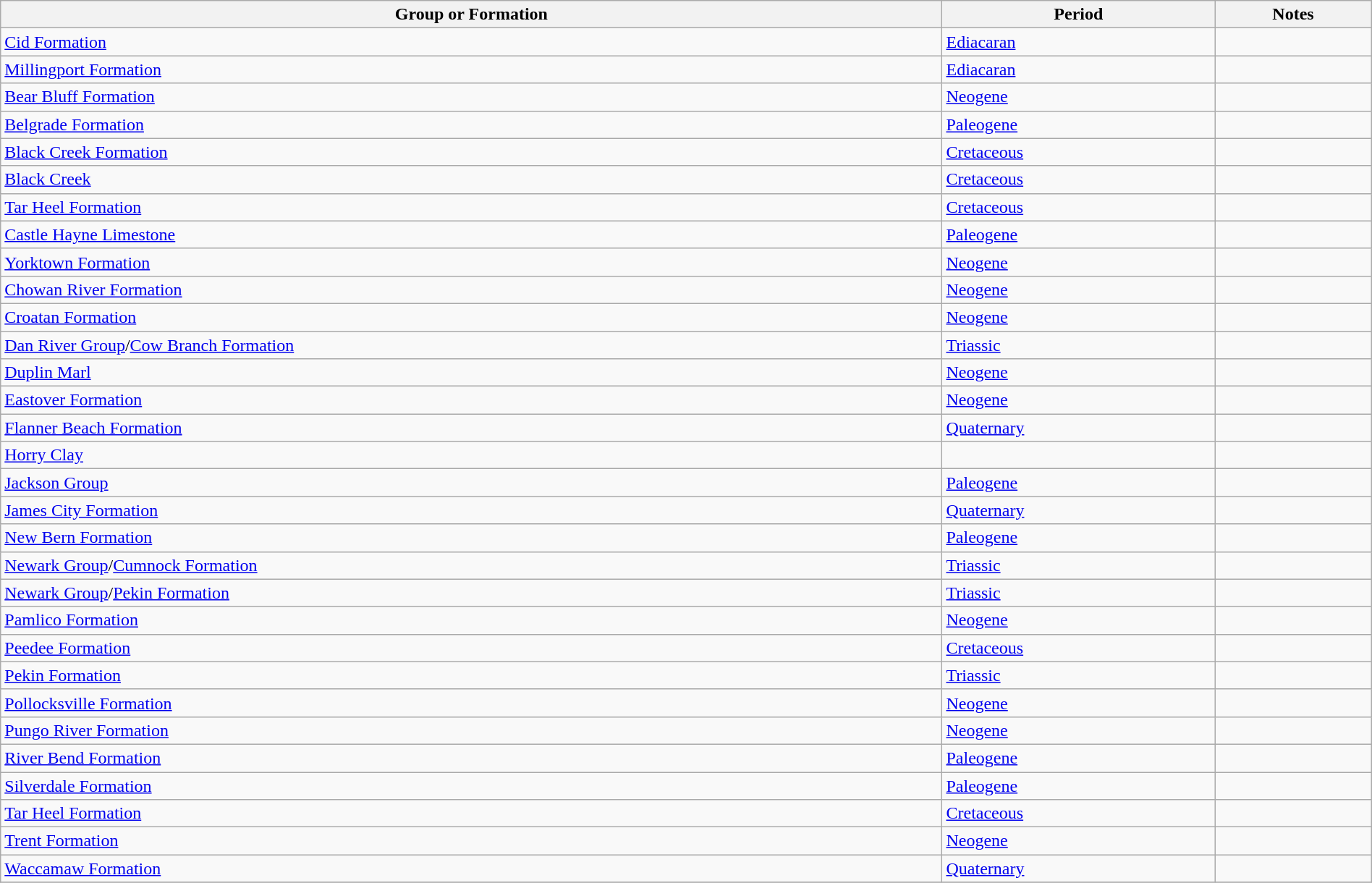<table class="wikitable sortable" style="width: 100%;">
<tr>
<th>Group or Formation</th>
<th>Period</th>
<th class="unsortable">Notes</th>
</tr>
<tr>
<td><a href='#'>Cid Formation</a></td>
<td><a href='#'>Ediacaran</a></td>
<td></td>
</tr>
<tr>
<td><a href='#'>Millingport Formation</a></td>
<td><a href='#'>Ediacaran</a></td>
<td></td>
</tr>
<tr>
<td><a href='#'>Bear Bluff Formation</a></td>
<td><a href='#'>Neogene</a></td>
<td></td>
</tr>
<tr>
<td><a href='#'>Belgrade Formation</a></td>
<td><a href='#'>Paleogene</a></td>
<td></td>
</tr>
<tr>
<td><a href='#'>Black Creek Formation</a></td>
<td><a href='#'>Cretaceous</a></td>
<td></td>
</tr>
<tr>
<td><a href='#'>Black Creek</a></td>
<td><a href='#'>Cretaceous</a></td>
<td></td>
</tr>
<tr>
<td><a href='#'>Tar Heel Formation</a></td>
<td><a href='#'>Cretaceous</a></td>
<td></td>
</tr>
<tr>
<td><a href='#'>Castle Hayne Limestone</a></td>
<td><a href='#'>Paleogene</a></td>
<td></td>
</tr>
<tr>
<td><a href='#'>Yorktown Formation</a></td>
<td><a href='#'>Neogene</a></td>
<td></td>
</tr>
<tr>
<td><a href='#'>Chowan River Formation</a></td>
<td><a href='#'>Neogene</a></td>
<td></td>
</tr>
<tr>
<td><a href='#'>Croatan Formation</a></td>
<td><a href='#'>Neogene</a></td>
<td></td>
</tr>
<tr>
<td><a href='#'>Dan River Group</a>/<a href='#'>Cow Branch Formation</a></td>
<td><a href='#'>Triassic</a></td>
<td></td>
</tr>
<tr>
<td><a href='#'>Duplin Marl</a></td>
<td><a href='#'>Neogene</a></td>
<td></td>
</tr>
<tr>
<td><a href='#'>Eastover Formation</a></td>
<td><a href='#'>Neogene</a></td>
<td></td>
</tr>
<tr>
<td><a href='#'>Flanner Beach Formation</a></td>
<td><a href='#'>Quaternary</a></td>
<td></td>
</tr>
<tr>
<td><a href='#'>Horry Clay</a></td>
<td></td>
<td></td>
</tr>
<tr>
<td><a href='#'>Jackson Group</a></td>
<td><a href='#'>Paleogene</a></td>
<td></td>
</tr>
<tr>
<td><a href='#'>James City Formation</a></td>
<td><a href='#'>Quaternary</a></td>
<td></td>
</tr>
<tr>
<td><a href='#'>New Bern Formation</a></td>
<td><a href='#'>Paleogene</a></td>
<td></td>
</tr>
<tr>
<td><a href='#'>Newark Group</a>/<a href='#'>Cumnock Formation</a></td>
<td><a href='#'>Triassic</a></td>
<td></td>
</tr>
<tr>
<td><a href='#'>Newark Group</a>/<a href='#'>Pekin Formation</a></td>
<td><a href='#'>Triassic</a></td>
<td></td>
</tr>
<tr>
<td><a href='#'>Pamlico Formation</a></td>
<td><a href='#'>Neogene</a></td>
<td></td>
</tr>
<tr>
<td><a href='#'>Peedee Formation</a></td>
<td><a href='#'>Cretaceous</a></td>
<td></td>
</tr>
<tr>
<td><a href='#'>Pekin Formation</a></td>
<td><a href='#'>Triassic</a></td>
<td></td>
</tr>
<tr>
<td><a href='#'>Pollocksville Formation</a></td>
<td><a href='#'>Neogene</a></td>
<td></td>
</tr>
<tr>
<td><a href='#'>Pungo River Formation</a></td>
<td><a href='#'>Neogene</a></td>
<td></td>
</tr>
<tr>
<td><a href='#'>River Bend Formation</a></td>
<td><a href='#'>Paleogene</a></td>
<td></td>
</tr>
<tr>
<td><a href='#'>Silverdale Formation</a></td>
<td><a href='#'>Paleogene</a></td>
<td></td>
</tr>
<tr>
<td><a href='#'>Tar Heel Formation</a></td>
<td><a href='#'>Cretaceous</a></td>
<td></td>
</tr>
<tr>
<td><a href='#'>Trent Formation</a></td>
<td><a href='#'>Neogene</a></td>
<td></td>
</tr>
<tr>
<td><a href='#'>Waccamaw Formation</a></td>
<td><a href='#'>Quaternary</a></td>
<td></td>
</tr>
<tr>
</tr>
</table>
